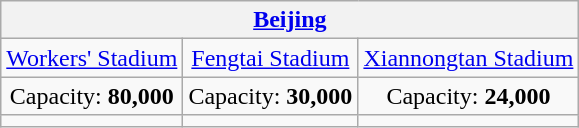<table class="wikitable" style="text-align:center">
<tr>
<th colspan="3"><a href='#'>Beijing</a></th>
</tr>
<tr>
<td><a href='#'>Workers' Stadium</a></td>
<td><a href='#'>Fengtai Stadium</a></td>
<td><a href='#'>Xiannongtan Stadium</a></td>
</tr>
<tr>
<td>Capacity: <strong>80,000</strong></td>
<td>Capacity: <strong>30,000</strong></td>
<td>Capacity: <strong>24,000</strong></td>
</tr>
<tr>
<td></td>
<td></td>
<td></td>
</tr>
</table>
